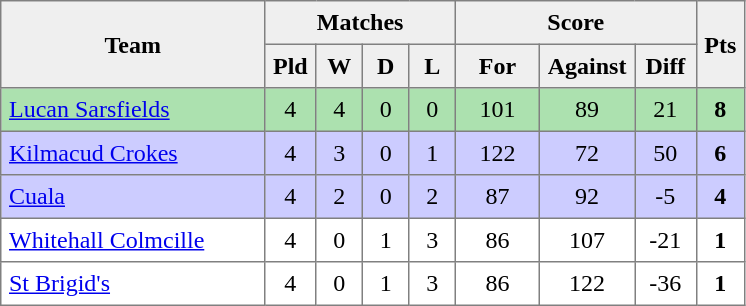<table style=border-collapse:collapse border=1 cellspacing=0 cellpadding=5>
<tr align=center bgcolor=#efefef>
<th rowspan=2 width=165>Team</th>
<th colspan=4>Matches</th>
<th colspan=3>Score</th>
<th rowspan=2width=20>Pts</th>
</tr>
<tr align=center bgcolor=#efefef>
<th width=20>Pld</th>
<th width=20>W</th>
<th width=20>D</th>
<th width=20>L</th>
<th width=45>For</th>
<th width=45>Against</th>
<th width=30>Diff</th>
</tr>
<tr align=center style="background:#ACE1AF;">
<td style="text-align:left;"><a href='#'>Lucan Sarsfields</a></td>
<td>4</td>
<td>4</td>
<td>0</td>
<td>0</td>
<td>101</td>
<td>89</td>
<td>21</td>
<td><strong>8</strong></td>
</tr>
<tr align=center style="background:#ccccff;">
<td style="text-align:left;"><a href='#'>Kilmacud Crokes</a></td>
<td>4</td>
<td>3</td>
<td>0</td>
<td>1</td>
<td>122</td>
<td>72</td>
<td>50</td>
<td><strong>6</strong></td>
</tr>
<tr align=center style="background:#ccccff;">
<td style="text-align:left;"><a href='#'>Cuala</a></td>
<td>4</td>
<td>2</td>
<td>0</td>
<td>2</td>
<td>87</td>
<td>92</td>
<td>-5</td>
<td><strong>4</strong></td>
</tr>
<tr align=center>
<td style="text-align:left;"><a href='#'>Whitehall Colmcille</a></td>
<td>4</td>
<td>0</td>
<td>1</td>
<td>3</td>
<td>86</td>
<td>107</td>
<td>-21</td>
<td><strong>1</strong></td>
</tr>
<tr align=center>
<td style="text-align:left;"><a href='#'>St Brigid's</a></td>
<td>4</td>
<td>0</td>
<td>1</td>
<td>3</td>
<td>86</td>
<td>122</td>
<td>-36</td>
<td><strong>1</strong></td>
</tr>
</table>
